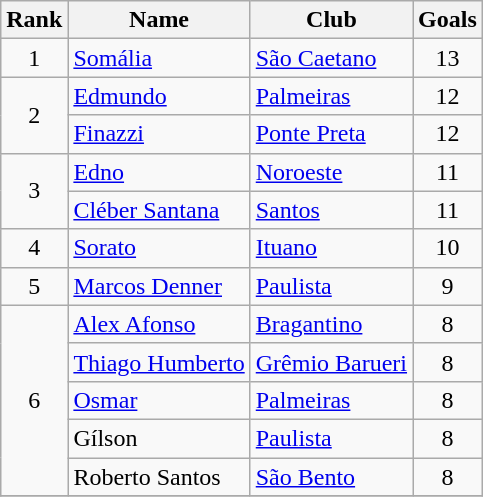<table class="wikitable">
<tr>
<th>Rank</th>
<th>Name</th>
<th>Club</th>
<th>Goals</th>
</tr>
<tr>
<td style="text-align:center;" rowspan=>1</td>
<td> <a href='#'>Somália</a></td>
<td><a href='#'>São Caetano</a></td>
<td align=center>13</td>
</tr>
<tr>
<td style="text-align:center;" rowspan=2>2</td>
<td> <a href='#'>Edmundo</a></td>
<td><a href='#'>Palmeiras</a></td>
<td align=center>12</td>
</tr>
<tr>
<td> <a href='#'>Finazzi</a></td>
<td><a href='#'>Ponte Preta</a></td>
<td align=center>12</td>
</tr>
<tr>
<td style="text-align:center;" rowspan=2>3</td>
<td> <a href='#'>Edno</a></td>
<td><a href='#'>Noroeste</a></td>
<td align=center>11</td>
</tr>
<tr>
<td> <a href='#'>Cléber Santana</a></td>
<td><a href='#'>Santos</a></td>
<td align=center>11</td>
</tr>
<tr>
<td style="text-align:center;" rowspan=>4</td>
<td> <a href='#'>Sorato</a></td>
<td><a href='#'>Ituano</a></td>
<td align=center>10</td>
</tr>
<tr>
<td style="text-align:center;" rowspan=>5</td>
<td> <a href='#'>Marcos Denner</a></td>
<td><a href='#'>Paulista</a></td>
<td align=center>9</td>
</tr>
<tr>
<td style="text-align:center;" rowspan=5>6</td>
<td> <a href='#'>Alex Afonso</a></td>
<td><a href='#'>Bragantino</a></td>
<td align=center>8</td>
</tr>
<tr>
<td> <a href='#'>Thiago Humberto</a></td>
<td><a href='#'>Grêmio Barueri</a></td>
<td align=center>8</td>
</tr>
<tr>
<td> <a href='#'>Osmar</a></td>
<td><a href='#'>Palmeiras</a></td>
<td align=center>8</td>
</tr>
<tr>
<td> Gílson</td>
<td><a href='#'>Paulista</a></td>
<td align=center>8</td>
</tr>
<tr>
<td> Roberto Santos</td>
<td><a href='#'>São Bento</a></td>
<td align=center>8</td>
</tr>
<tr>
</tr>
</table>
